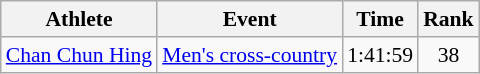<table class=wikitable style="font-size:90%">
<tr>
<th>Athlete</th>
<th>Event</th>
<th>Time</th>
<th>Rank</th>
</tr>
<tr align=center>
<td align=left><a href='#'>Chan Chun Hing</a></td>
<td align=left><a href='#'>Men's cross-country</a></td>
<td>1:41:59</td>
<td>38</td>
</tr>
</table>
